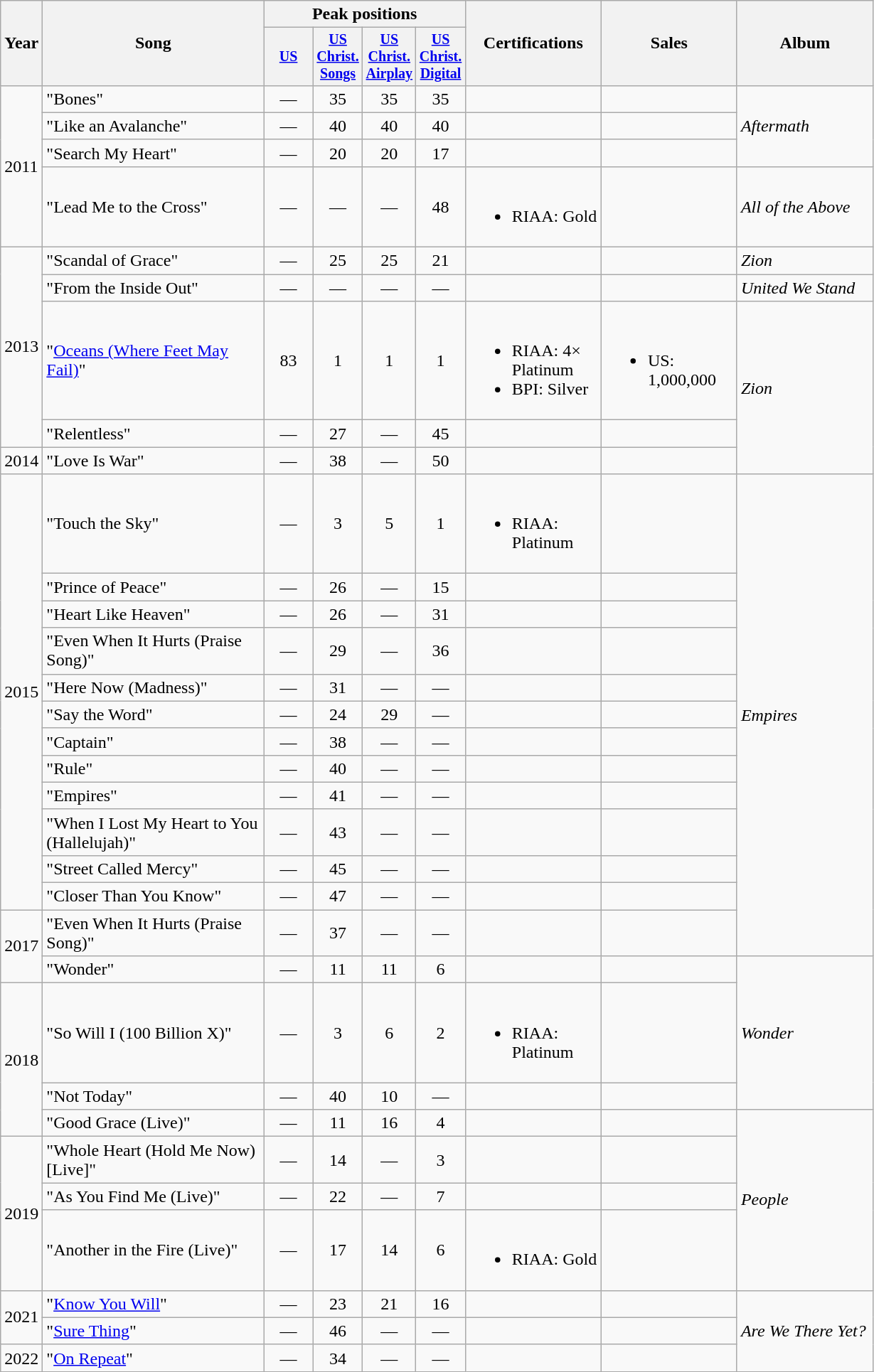<table class="wikitable">
<tr>
<th rowspan="2" style="text-align:center; width:10px;">Year</th>
<th rowspan="2" style="text-align:center; width:200px;">Song</th>
<th style="text-align:center;" colspan="4">Peak positions</th>
<th rowspan="2" style="text-align:center; width:120px;">Certifications</th>
<th rowspan="2" style="text-align:center; width:120px;">Sales</th>
<th rowspan="2" style="text-align:center; width:120px;">Album</th>
</tr>
<tr style="font-size:smaller;">
<th width="40"><a href='#'>US</a><br></th>
<th width="40"><a href='#'>US<br>Christ.<br>Songs</a><br></th>
<th width="40"><a href='#'>US<br>Christ.<br>Airplay</a><br></th>
<th width="40"><a href='#'>US<br>Christ.<br>Digital</a><br></th>
</tr>
<tr>
<td rowspan="4">2011</td>
<td>"Bones"</td>
<td style="text-align:center;">—</td>
<td style="text-align:center;">35</td>
<td style="text-align:center;">35</td>
<td style="text-align:center;">35</td>
<td></td>
<td></td>
<td rowspan="3"><em>Aftermath</em></td>
</tr>
<tr>
<td>"Like an Avalanche"</td>
<td style="text-align:center;">—</td>
<td style="text-align:center;">40</td>
<td style="text-align:center;">40</td>
<td style="text-align:center;">40</td>
<td></td>
<td></td>
</tr>
<tr>
<td>"Search My Heart"</td>
<td style="text-align:center;">—</td>
<td style="text-align:center;">20</td>
<td style="text-align:center;">20</td>
<td style="text-align:center;">17</td>
<td></td>
<td></td>
</tr>
<tr>
<td>"Lead Me to the Cross"</td>
<td style="text-align:center;">—</td>
<td style="text-align:center;">—</td>
<td style="text-align:center;">—</td>
<td style="text-align:center;">48</td>
<td><br><ul><li>RIAA: Gold</li></ul></td>
<td></td>
<td><em>All of the Above</em></td>
</tr>
<tr>
<td rowspan="4">2013</td>
<td>"Scandal of Grace"</td>
<td style="text-align:center;">—</td>
<td style="text-align:center;">25</td>
<td style="text-align:center;">25</td>
<td style="text-align:center;">21</td>
<td></td>
<td></td>
<td><em>Zion</em></td>
</tr>
<tr>
<td>"From the Inside Out"</td>
<td style="text-align:center;">—</td>
<td style="text-align:center;">—</td>
<td style="text-align:center;">—</td>
<td style="text-align:center;">—</td>
<td></td>
<td></td>
<td><em>United We Stand</em></td>
</tr>
<tr>
<td>"<a href='#'>Oceans (Where Feet May Fail)</a>"</td>
<td style="text-align:center;">83</td>
<td style="text-align:center;">1</td>
<td style="text-align:center;">1</td>
<td style="text-align:center;">1</td>
<td><br><ul><li>RIAA: 4× Platinum</li><li>BPI: Silver</li></ul></td>
<td><br><ul><li>US: 1,000,000</li></ul></td>
<td rowspan="3"><em>Zion</em></td>
</tr>
<tr>
<td>"Relentless"</td>
<td style="text-align:center;">—</td>
<td style="text-align:center;">27</td>
<td style="text-align:center;">—</td>
<td style="text-align:center;">45</td>
<td></td>
<td></td>
</tr>
<tr>
<td>2014</td>
<td>"Love Is War"</td>
<td style="text-align:center;">—</td>
<td style="text-align:center;">38</td>
<td style="text-align:center;">—</td>
<td style="text-align:center;">50</td>
<td></td>
<td></td>
</tr>
<tr>
<td rowspan="12">2015</td>
<td>"Touch the Sky"</td>
<td style="text-align:center;">—</td>
<td style="text-align:center;">3</td>
<td style="text-align:center;">5</td>
<td style="text-align:center;">1</td>
<td><br><ul><li>RIAA: Platinum</li></ul></td>
<td></td>
<td rowspan="13"><em>Empires</em></td>
</tr>
<tr>
<td>"Prince of Peace"</td>
<td style="text-align:center;">—</td>
<td style="text-align:center;">26</td>
<td style="text-align:center;">—</td>
<td style="text-align:center;">15</td>
<td></td>
<td></td>
</tr>
<tr>
<td>"Heart Like Heaven"</td>
<td style="text-align:center;">—</td>
<td style="text-align:center;">26</td>
<td style="text-align:center;">—</td>
<td style="text-align:center;">31</td>
<td></td>
<td></td>
</tr>
<tr>
<td>"Even When It Hurts (Praise Song)"</td>
<td style="text-align:center;">—</td>
<td style="text-align:center;">29</td>
<td style="text-align:center;">—</td>
<td style="text-align:center;">36</td>
<td></td>
<td></td>
</tr>
<tr>
<td>"Here Now (Madness)"</td>
<td style="text-align:center;">—</td>
<td style="text-align:center;">31</td>
<td style="text-align:center;">—</td>
<td style="text-align:center;">—</td>
<td></td>
<td></td>
</tr>
<tr>
<td>"Say the Word"</td>
<td style="text-align:center;">—</td>
<td style="text-align:center;">24</td>
<td style="text-align:center;">29</td>
<td style="text-align:center;">—</td>
<td></td>
<td></td>
</tr>
<tr>
<td>"Captain"</td>
<td style="text-align:center;">—</td>
<td style="text-align:center;">38</td>
<td style="text-align:center;">—</td>
<td style="text-align:center;">—</td>
<td></td>
<td></td>
</tr>
<tr>
<td>"Rule"</td>
<td style="text-align:center;">—</td>
<td style="text-align:center;">40</td>
<td style="text-align:center;">—</td>
<td style="text-align:center;">—</td>
<td></td>
<td></td>
</tr>
<tr>
<td>"Empires"</td>
<td style="text-align:center;">—</td>
<td style="text-align:center;">41</td>
<td style="text-align:center;">—</td>
<td style="text-align:center;">—</td>
<td></td>
<td></td>
</tr>
<tr>
<td>"When I Lost My Heart to You (Hallelujah)"</td>
<td style="text-align:center;">—</td>
<td style="text-align:center;">43</td>
<td style="text-align:center;">—</td>
<td style="text-align:center;">—</td>
<td></td>
<td></td>
</tr>
<tr>
<td>"Street Called Mercy"</td>
<td style="text-align:center;">—</td>
<td style="text-align:center;">45</td>
<td style="text-align:center;">—</td>
<td style="text-align:center;">—</td>
<td></td>
<td></td>
</tr>
<tr>
<td>"Closer Than You Know"</td>
<td style="text-align:center;">—</td>
<td style="text-align:center;">47</td>
<td style="text-align:center;">—</td>
<td style="text-align:center;">—</td>
<td></td>
<td></td>
</tr>
<tr>
<td rowspan="2">2017</td>
<td>"Even When It Hurts (Praise Song)"</td>
<td style="text-align:center;">—</td>
<td style="text-align:center;">37</td>
<td style="text-align:center;">—</td>
<td style="text-align:center;">—</td>
<td></td>
<td></td>
</tr>
<tr>
<td>"Wonder"</td>
<td style="text-align:center;">—</td>
<td style="text-align:center;">11</td>
<td style="text-align:center;">11</td>
<td style="text-align:center;">6</td>
<td></td>
<td></td>
<td rowspan="3"><em>Wonder</em></td>
</tr>
<tr>
<td rowspan="3">2018</td>
<td>"So Will I (100 Billion X)"</td>
<td style="text-align:center;">—</td>
<td style="text-align:center;">3</td>
<td style="text-align:center;">6</td>
<td style="text-align:center;">2</td>
<td><br><ul><li>RIAA: Platinum</li></ul></td>
<td></td>
</tr>
<tr>
<td>"Not Today"</td>
<td style="text-align:center;">—</td>
<td style="text-align:center;">40</td>
<td style="text-align:center;">10</td>
<td style="text-align:center;">—</td>
<td></td>
<td></td>
</tr>
<tr>
<td>"Good Grace (Live)"</td>
<td style="text-align:center;">—</td>
<td style="text-align:center;">11</td>
<td style="text-align:center;">16</td>
<td style="text-align:center;">4</td>
<td></td>
<td></td>
<td rowspan="4"><em>People</em></td>
</tr>
<tr>
<td rowspan="3">2019</td>
<td>"Whole Heart (Hold Me Now) [Live]"</td>
<td style="text-align:center;">—</td>
<td style="text-align:center;">14</td>
<td style="text-align:center;">—</td>
<td style="text-align:center;">3</td>
<td></td>
<td></td>
</tr>
<tr>
<td>"As You Find Me (Live)"</td>
<td style="text-align:center;">—</td>
<td style="text-align:center;">22</td>
<td style="text-align:center;">—</td>
<td style="text-align:center;">7</td>
<td></td>
<td></td>
</tr>
<tr>
<td>"Another in the Fire (Live)"</td>
<td style="text-align:center;">—</td>
<td style="text-align:center;">17</td>
<td style="text-align:center;">14</td>
<td style="text-align:center;">6</td>
<td><br><ul><li>RIAA: Gold</li></ul></td>
<td></td>
</tr>
<tr>
<td rowspan="2">2021</td>
<td>"<a href='#'>Know You Will</a>"</td>
<td style="text-align:center;">—</td>
<td style="text-align:center;">23</td>
<td style="text-align:center;">21</td>
<td style="text-align:center;">16</td>
<td></td>
<td></td>
<td rowspan="3"><em>Are We There Yet?</em></td>
</tr>
<tr>
<td>"<a href='#'>Sure Thing</a>"</td>
<td style="text-align:center;">—</td>
<td style="text-align:center;">46</td>
<td style="text-align:center;">—</td>
<td style="text-align:center;">—</td>
<td></td>
<td></td>
</tr>
<tr>
<td>2022</td>
<td>"<a href='#'>On Repeat</a>"</td>
<td style="text-align:center;">—</td>
<td style="text-align:center;">34</td>
<td style="text-align:center;">—</td>
<td style="text-align:center;">—</td>
<td></td>
<td></td>
</tr>
</table>
